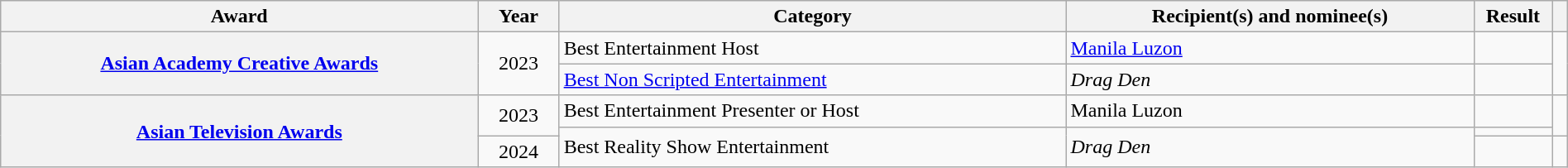<table class="wikitable sortable plainrowheaders" style="width: 100%;">
<tr>
<th scope="col">Award</th>
<th scope="col">Year</th>
<th scope="col">Category</th>
<th scope="col">Recipient(s) and nominee(s)</th>
<th scope="col" style="width: 5%;">Result</th>
<th scope="col" class="unsortable"></th>
</tr>
<tr>
<th scope="row" rowspan="2" style="text-align: center;"><a href='#'>Asian Academy Creative Awards</a></th>
<td rowspan="2" style="text-align: center;">2023</td>
<td>Best Entertainment Host</td>
<td><a href='#'>Manila Luzon</a></td>
<td></td>
<td rowspan="2" style="text-align: center;"></td>
</tr>
<tr>
<td><a href='#'>Best Non Scripted Entertainment</a></td>
<td><em>Drag Den</em></td>
<td></td>
</tr>
<tr>
<th scope="row" rowspan="3" style="text-align: center;"><a href='#'>Asian Television Awards</a></th>
<td rowspan="2" style="text-align: center;">2023</td>
<td>Best Entertainment Presenter or Host</td>
<td>Manila Luzon</td>
<td></td>
<td rowspan="2" style="text-align: center;"></td>
</tr>
<tr>
<td rowspan="2">Best Reality Show Entertainment</td>
<td rowspan="2"><em>Drag Den</em></td>
<td></td>
</tr>
<tr>
<td style="text-align: center;">2024</td>
<td></td>
<td style="text-align: center;"></td>
</tr>
</table>
